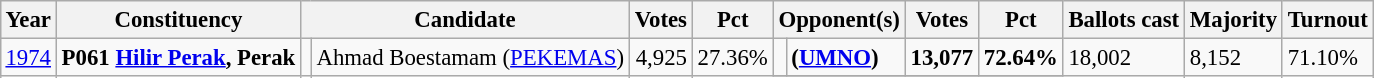<table class="wikitable" style="margin:0.5em ; font-size:95%">
<tr>
<th>Year</th>
<th>Constituency</th>
<th colspan=2>Candidate</th>
<th>Votes</th>
<th>Pct</th>
<th colspan=2>Opponent(s)</th>
<th>Votes</th>
<th>Pct</th>
<th>Ballots cast</th>
<th>Majority</th>
<th>Turnout</th>
</tr>
<tr>
<td rowspan=2><a href='#'>1974</a></td>
<td rowspan=2><strong>P061 <a href='#'>Hilir Perak</a>, Perak</strong></td>
<td rowspan=2 ></td>
<td rowspan=2>Ahmad Boestamam (<a href='#'>PEKEMAS</a>)</td>
<td rowspan=2 align=right>4,925</td>
<td rowspan=2>27.36%</td>
<td></td>
<td><strong> (<a href='#'>UMNO</a>)</strong></td>
<td align=right><strong>13,077</strong></td>
<td><strong>72.64%</strong></td>
<td rowspan=2>18,002</td>
<td rowspan=2>8,152</td>
<td rowspan=2>71.10%</td>
</tr>
<tr>
</tr>
</table>
